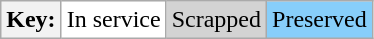<table class="wikitable">
<tr>
<th>Key:</th>
<td bgcolor=white >In service</td>
<td bgcolor=lightgrey >Scrapped</td>
<td bgcolor=lightskyblue >Preserved</td>
</tr>
</table>
